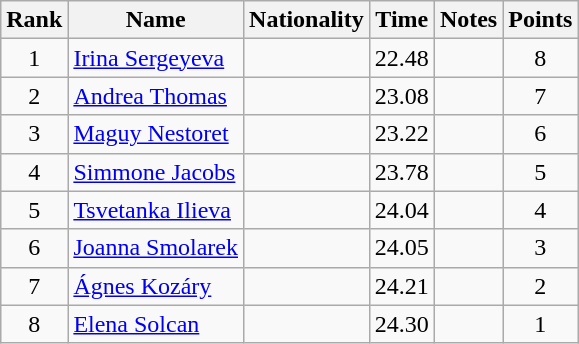<table class="wikitable sortable" style="text-align:center">
<tr>
<th>Rank</th>
<th>Name</th>
<th>Nationality</th>
<th>Time</th>
<th>Notes</th>
<th>Points</th>
</tr>
<tr>
<td>1</td>
<td align=left><a href='#'>Irina Sergeyeva</a></td>
<td align=left></td>
<td>22.48</td>
<td></td>
<td>8</td>
</tr>
<tr>
<td>2</td>
<td align=left><a href='#'>Andrea Thomas</a></td>
<td align=left></td>
<td>23.08</td>
<td></td>
<td>7</td>
</tr>
<tr>
<td>3</td>
<td align=left><a href='#'>Maguy Nestoret</a></td>
<td align=left></td>
<td>23.22</td>
<td></td>
<td>6</td>
</tr>
<tr>
<td>4</td>
<td align=left><a href='#'>Simmone Jacobs</a></td>
<td align=left></td>
<td>23.78</td>
<td></td>
<td>5</td>
</tr>
<tr>
<td>5</td>
<td align=left><a href='#'>Tsvetanka Ilieva</a></td>
<td align=left></td>
<td>24.04</td>
<td></td>
<td>4</td>
</tr>
<tr>
<td>6</td>
<td align=left><a href='#'>Joanna Smolarek</a></td>
<td align=left></td>
<td>24.05</td>
<td></td>
<td>3</td>
</tr>
<tr>
<td>7</td>
<td align=left><a href='#'>Ágnes Kozáry</a></td>
<td align=left></td>
<td>24.21</td>
<td></td>
<td>2</td>
</tr>
<tr>
<td>8</td>
<td align=left><a href='#'>Elena Solcan</a></td>
<td align=left></td>
<td>24.30</td>
<td></td>
<td>1</td>
</tr>
</table>
